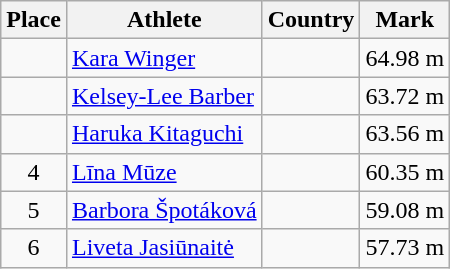<table class="wikitable">
<tr>
<th>Place</th>
<th>Athlete</th>
<th>Country</th>
<th>Mark</th>
</tr>
<tr>
<td align=center></td>
<td><a href='#'>Kara Winger</a></td>
<td></td>
<td>64.98 m</td>
</tr>
<tr>
<td align=center></td>
<td><a href='#'>Kelsey-Lee Barber</a></td>
<td></td>
<td>63.72 m</td>
</tr>
<tr>
<td align=center></td>
<td><a href='#'>Haruka Kitaguchi</a></td>
<td></td>
<td>63.56 m</td>
</tr>
<tr>
<td align=center>4</td>
<td><a href='#'>Līna Mūze</a></td>
<td></td>
<td>60.35 m</td>
</tr>
<tr>
<td align=center>5</td>
<td><a href='#'>Barbora Špotáková</a></td>
<td></td>
<td>59.08 m</td>
</tr>
<tr>
<td align=center>6</td>
<td><a href='#'>Liveta Jasiūnaitė</a></td>
<td></td>
<td>57.73 m</td>
</tr>
</table>
